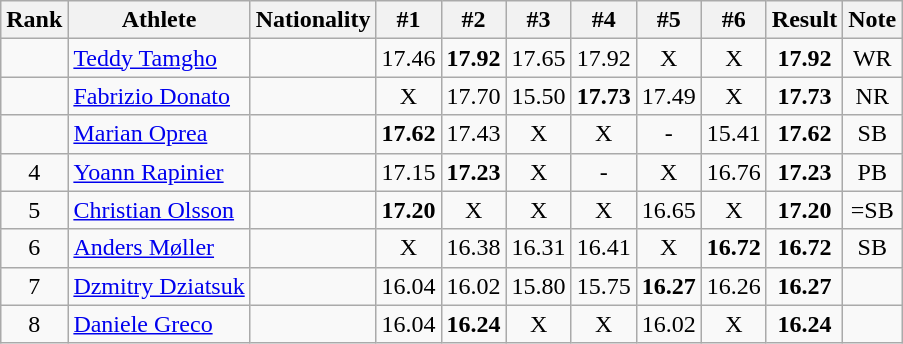<table class="wikitable sortable" style="text-align:center">
<tr>
<th>Rank</th>
<th>Athlete</th>
<th>Nationality</th>
<th>#1</th>
<th>#2</th>
<th>#3</th>
<th>#4</th>
<th>#5</th>
<th>#6</th>
<th>Result</th>
<th>Note</th>
</tr>
<tr>
<td></td>
<td align=left><a href='#'>Teddy Tamgho</a></td>
<td align=left></td>
<td>17.46</td>
<td><strong>17.92</strong></td>
<td>17.65</td>
<td>17.92</td>
<td>X</td>
<td>X</td>
<td><strong>17.92</strong></td>
<td>WR</td>
</tr>
<tr>
<td></td>
<td align=left><a href='#'>Fabrizio Donato</a></td>
<td align=left></td>
<td>X</td>
<td>17.70</td>
<td>15.50</td>
<td><strong>17.73</strong></td>
<td>17.49</td>
<td>X</td>
<td><strong>17.73</strong></td>
<td>NR</td>
</tr>
<tr>
<td></td>
<td align=left><a href='#'>Marian Oprea</a></td>
<td align=left></td>
<td><strong>17.62</strong></td>
<td>17.43</td>
<td>X</td>
<td>X</td>
<td>-</td>
<td>15.41</td>
<td><strong>17.62</strong></td>
<td>SB</td>
</tr>
<tr>
<td>4</td>
<td align=left><a href='#'>Yoann Rapinier</a></td>
<td align=left></td>
<td>17.15</td>
<td><strong>17.23</strong></td>
<td>X</td>
<td>-</td>
<td>X</td>
<td>16.76</td>
<td><strong>17.23</strong></td>
<td>PB</td>
</tr>
<tr>
<td>5</td>
<td align=left><a href='#'>Christian Olsson</a></td>
<td align=left></td>
<td><strong>17.20</strong></td>
<td>X</td>
<td>X</td>
<td>X</td>
<td>16.65</td>
<td>X</td>
<td><strong>17.20</strong></td>
<td>=SB</td>
</tr>
<tr>
<td>6</td>
<td align=left><a href='#'>Anders Møller</a></td>
<td align=left></td>
<td>X</td>
<td>16.38</td>
<td>16.31</td>
<td>16.41</td>
<td>X</td>
<td><strong>16.72</strong></td>
<td><strong>16.72</strong></td>
<td>SB</td>
</tr>
<tr>
<td>7</td>
<td align=left><a href='#'>Dzmitry Dziatsuk</a></td>
<td align=left></td>
<td>16.04</td>
<td>16.02</td>
<td>15.80</td>
<td>15.75</td>
<td><strong>16.27</strong></td>
<td>16.26</td>
<td><strong>16.27</strong></td>
<td></td>
</tr>
<tr>
<td>8</td>
<td align=left><a href='#'>Daniele Greco</a></td>
<td align=left></td>
<td>16.04</td>
<td><strong>16.24</strong></td>
<td>X</td>
<td>X</td>
<td>16.02</td>
<td>X</td>
<td><strong>16.24</strong></td>
<td></td>
</tr>
</table>
